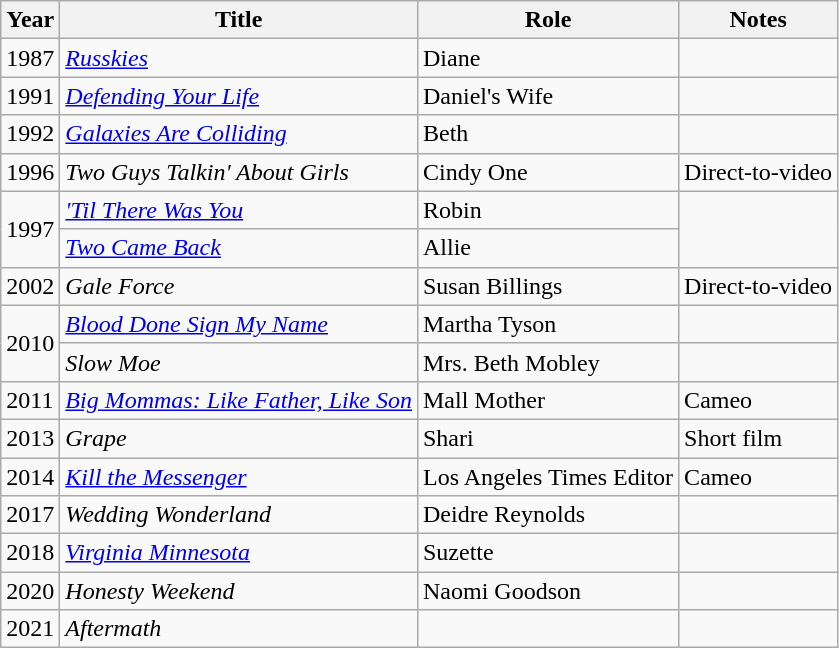<table class="wikitable">
<tr>
<th>Year</th>
<th>Title</th>
<th>Role</th>
<th>Notes</th>
</tr>
<tr>
<td>1987</td>
<td><em><a href='#'>Russkies</a></em></td>
<td>Diane</td>
<td></td>
</tr>
<tr>
<td>1991</td>
<td><em><a href='#'>Defending Your Life</a></em></td>
<td>Daniel's Wife</td>
<td></td>
</tr>
<tr>
<td>1992</td>
<td><em><a href='#'>Galaxies Are Colliding</a></em></td>
<td>Beth</td>
<td></td>
</tr>
<tr>
<td>1996</td>
<td><em>Two Guys Talkin' About Girls</em></td>
<td>Cindy One</td>
<td>Direct-to-video</td>
</tr>
<tr>
<td rowspan="2">1997</td>
<td><em><a href='#'>'Til There Was You</a></em></td>
<td>Robin</td>
</tr>
<tr>
<td><em><a href='#'>Two Came Back</a></em></td>
<td>Allie</td>
</tr>
<tr>
<td>2002</td>
<td><em>Gale Force</em></td>
<td>Susan Billings</td>
<td>Direct-to-video</td>
</tr>
<tr>
<td rowspan="2">2010</td>
<td><em><a href='#'>Blood Done Sign My Name</a></em></td>
<td>Martha Tyson</td>
<td></td>
</tr>
<tr>
<td><em>Slow Moe</em></td>
<td>Mrs. Beth Mobley</td>
<td></td>
</tr>
<tr>
<td>2011</td>
<td><em><a href='#'>Big Mommas: Like Father, Like Son</a></em></td>
<td>Mall Mother</td>
<td>Cameo</td>
</tr>
<tr>
<td>2013</td>
<td><em>Grape</em></td>
<td>Shari</td>
<td>Short film</td>
</tr>
<tr>
<td>2014</td>
<td><a href='#'><em>Kill the Messenger</em></a></td>
<td>Los Angeles Times Editor</td>
<td>Cameo</td>
</tr>
<tr>
<td>2017</td>
<td><em>Wedding Wonderland</em></td>
<td>Deidre Reynolds</td>
<td></td>
</tr>
<tr>
<td>2018</td>
<td><em><a href='#'>Virginia Minnesota</a></em></td>
<td>Suzette</td>
<td></td>
</tr>
<tr>
<td>2020</td>
<td><em>Honesty Weekend</em></td>
<td>Naomi Goodson</td>
<td></td>
</tr>
<tr>
<td>2021</td>
<td><em>Aftermath</em></td>
<td></td>
<td></td>
</tr>
</table>
